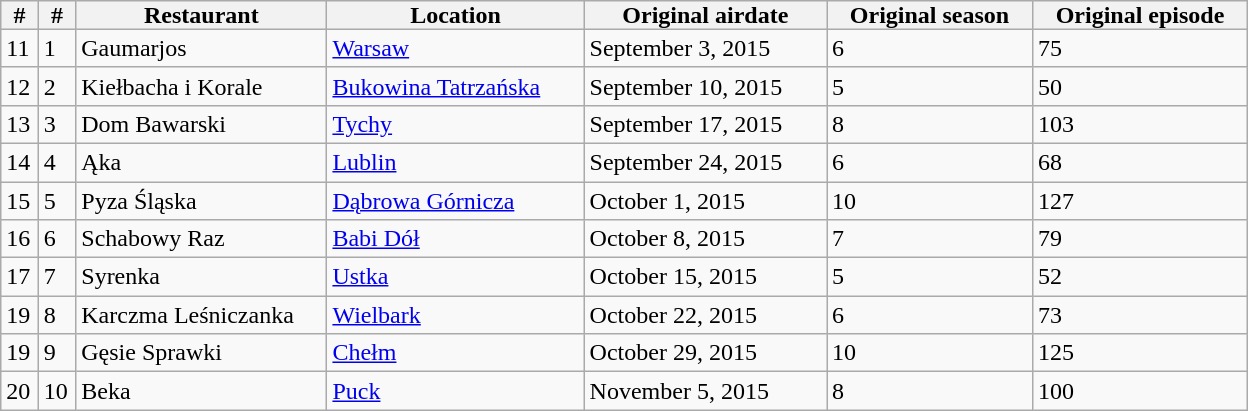<table class=wikitable>
<tr>
<th style="padding: 0px 8px">#</th>
<th style="padding: 0px 8px">#</th>
<th style="padding: 0px 45px">Restaurant</th>
<th style="padding: 0px 55px">Location</th>
<th style="padding: 0px 25px">Original airdate</th>
<th style="padding: 0px 15px">Original season</th>
<th style="padding: 0px 15px">Original episode</th>
</tr>
<tr>
<td>11</td>
<td>1</td>
<td>Gaumarjos</td>
<td><a href='#'>Warsaw</a></td>
<td>September 3, 2015</td>
<td>6</td>
<td>75</td>
</tr>
<tr>
<td>12</td>
<td>2</td>
<td>Kiełbacha i Korale</td>
<td><a href='#'>Bukowina Tatrzańska</a></td>
<td>September 10, 2015</td>
<td>5</td>
<td>50</td>
</tr>
<tr>
<td>13</td>
<td>3</td>
<td>Dom Bawarski</td>
<td><a href='#'>Tychy</a></td>
<td>September 17, 2015</td>
<td>8</td>
<td>103</td>
</tr>
<tr>
<td>14</td>
<td>4</td>
<td>Ąka</td>
<td><a href='#'>Lublin</a></td>
<td>September 24, 2015</td>
<td>6</td>
<td>68</td>
</tr>
<tr>
<td>15</td>
<td>5</td>
<td>Pyza Śląska</td>
<td><a href='#'>Dąbrowa Górnicza</a></td>
<td>October 1, 2015</td>
<td>10</td>
<td>127</td>
</tr>
<tr>
<td>16</td>
<td>6</td>
<td>Schabowy Raz</td>
<td><a href='#'>Babi Dół</a></td>
<td>October 8, 2015</td>
<td>7</td>
<td>79</td>
</tr>
<tr>
<td>17</td>
<td>7</td>
<td>Syrenka</td>
<td><a href='#'>Ustka</a></td>
<td>October 15, 2015</td>
<td>5</td>
<td>52</td>
</tr>
<tr>
<td>19</td>
<td>8</td>
<td>Karczma Leśniczanka</td>
<td><a href='#'>Wielbark</a></td>
<td>October 22, 2015</td>
<td>6</td>
<td>73</td>
</tr>
<tr>
<td>19</td>
<td>9</td>
<td>Gęsie Sprawki</td>
<td><a href='#'>Chełm</a></td>
<td>October 29, 2015</td>
<td>10</td>
<td>125</td>
</tr>
<tr>
<td>20</td>
<td>10</td>
<td>Beka</td>
<td><a href='#'>Puck</a></td>
<td>November 5, 2015</td>
<td>8</td>
<td>100</td>
</tr>
</table>
